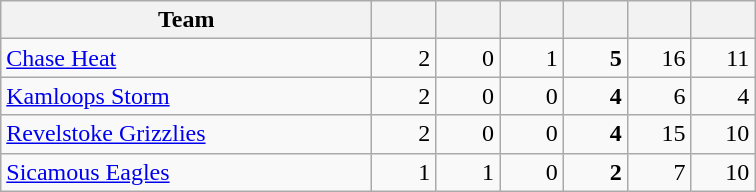<table class="wikitable sortable" style="text-align: right">
<tr>
<th style="width:15em">Team</th>
<th style="width:2.2em"></th>
<th style="width:2.2em"></th>
<th style="width:2.2em"></th>
<th style="width:2.2em"></th>
<th style="width:2.2em"></th>
<th style="width:2.2em"></th>
</tr>
<tr>
<td align="left"><a href='#'>Chase Heat</a></td>
<td>2</td>
<td>0</td>
<td>1</td>
<td><strong>5</strong></td>
<td>16</td>
<td>11</td>
</tr>
<tr>
<td align="left"><a href='#'>Kamloops Storm</a></td>
<td>2</td>
<td>0</td>
<td>0</td>
<td><strong>4</strong></td>
<td>6</td>
<td>4</td>
</tr>
<tr>
<td align="left"><a href='#'>Revelstoke Grizzlies</a></td>
<td>2</td>
<td>0</td>
<td>0</td>
<td><strong>4</strong></td>
<td>15</td>
<td>10</td>
</tr>
<tr>
<td align="left"><a href='#'>Sicamous Eagles</a></td>
<td>1</td>
<td>1</td>
<td>0</td>
<td><strong>2</strong></td>
<td>7</td>
<td>10</td>
</tr>
</table>
